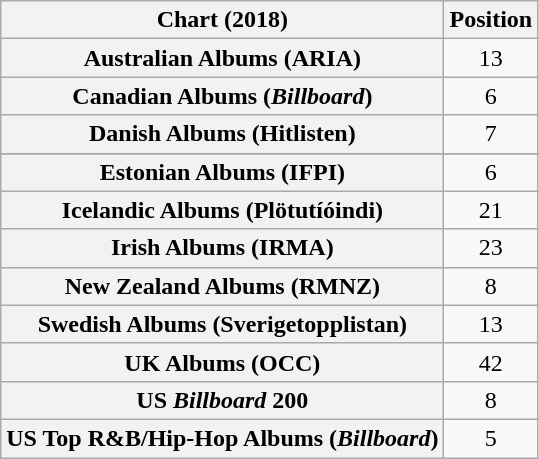<table class="wikitable sortable plainrowheaders" style="text-align:center">
<tr>
<th scope="col">Chart (2018)</th>
<th scope="col">Position</th>
</tr>
<tr>
<th scope="row">Australian Albums (ARIA)</th>
<td>13</td>
</tr>
<tr>
<th scope="row">Canadian Albums (<em>Billboard</em>)</th>
<td>6</td>
</tr>
<tr>
<th scope="row">Danish Albums (Hitlisten)</th>
<td>7</td>
</tr>
<tr>
</tr>
<tr>
<th scope="row">Estonian Albums (IFPI)</th>
<td>6</td>
</tr>
<tr>
<th scope="row">Icelandic Albums (Plötutíóindi)</th>
<td>21</td>
</tr>
<tr>
<th scope="row">Irish Albums (IRMA)</th>
<td>23</td>
</tr>
<tr>
<th scope="row">New Zealand Albums (RMNZ)</th>
<td>8</td>
</tr>
<tr>
<th scope="row">Swedish Albums (Sverigetopplistan)</th>
<td>13</td>
</tr>
<tr>
<th scope="row">UK Albums (OCC)</th>
<td>42</td>
</tr>
<tr>
<th scope="row">US <em>Billboard</em> 200</th>
<td>8</td>
</tr>
<tr>
<th scope="row">US Top R&B/Hip-Hop Albums (<em>Billboard</em>)</th>
<td>5</td>
</tr>
</table>
